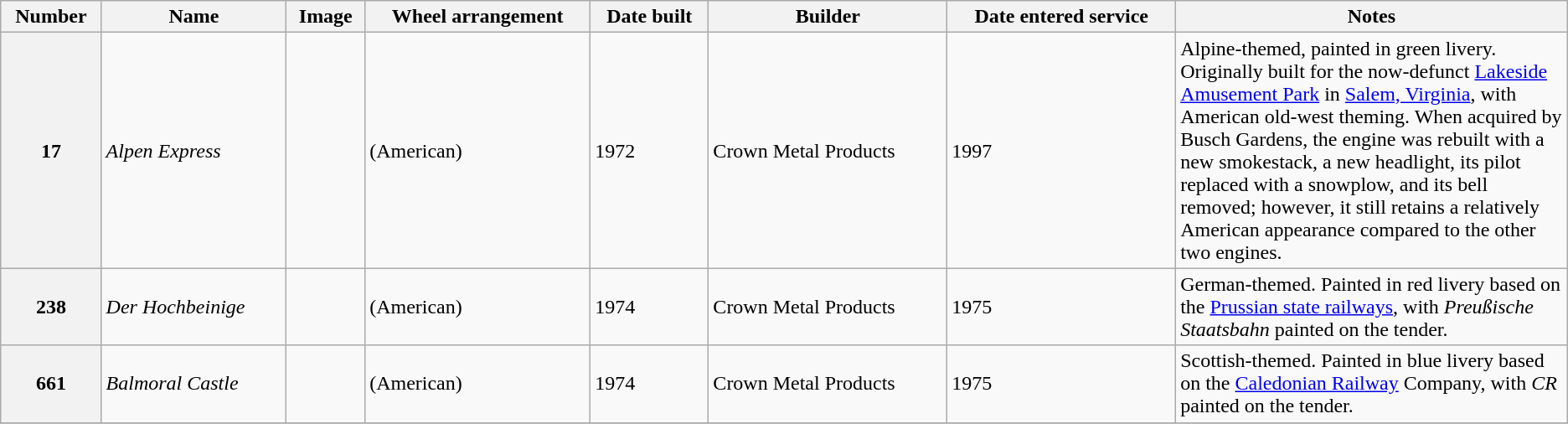<table Class="wikitable plainrowheaders">
<tr>
<th scope="col">Number</th>
<th scope="col">Name</th>
<th scope="col">Image</th>
<th scope="col">Wheel arrangement</th>
<th scope="col">Date built</th>
<th scope="col">Builder</th>
<th scope="col">Date entered service</th>
<th scope="col" style="width:25%;">Notes</th>
</tr>
<tr>
<th scope="row">17</th>
<td><em>Alpen Express</em></td>
<td></td>
<td> (American)</td>
<td>1972</td>
<td>Crown Metal Products</td>
<td>1997</td>
<td>Alpine-themed, painted in green livery. Originally built for the now-defunct <a href='#'>Lakeside Amusement Park</a> in <a href='#'>Salem, Virginia</a>, with American old-west theming. When acquired by Busch Gardens, the engine was rebuilt with a new smokestack, a new headlight, its pilot replaced with a snowplow, and its bell removed; however, it still retains a relatively American appearance compared to the other two engines.</td>
</tr>
<tr>
<th scope="row">238</th>
<td><em>Der Hochbeinige</em></td>
<td></td>
<td> (American)</td>
<td>1974</td>
<td>Crown Metal Products</td>
<td>1975</td>
<td>German-themed. Painted in red livery based on the <a href='#'>Prussian state railways</a>, with <em>Preußische Staatsbahn</em> painted on the tender.</td>
</tr>
<tr>
<th scope="row">661</th>
<td><em>Balmoral Castle</em></td>
<td></td>
<td> (American)</td>
<td>1974</td>
<td>Crown Metal Products</td>
<td>1975</td>
<td>Scottish-themed. Painted in blue livery based on the <a href='#'>Caledonian Railway</a> Company, with <em>CR</em> painted on the tender.</td>
</tr>
<tr>
</tr>
</table>
